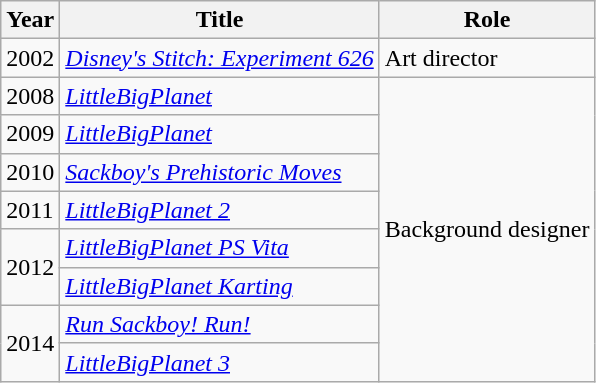<table class="wikitable sortable">
<tr>
<th>Year</th>
<th>Title</th>
<th>Role</th>
</tr>
<tr>
<td>2002</td>
<td><em><a href='#'>Disney's Stitch: Experiment 626</a></em></td>
<td>Art director</td>
</tr>
<tr>
<td>2008</td>
<td><em><a href='#'>LittleBigPlanet</a></em></td>
<td rowspan="8">Background designer</td>
</tr>
<tr>
<td>2009</td>
<td><em><a href='#'>LittleBigPlanet</a></em></td>
</tr>
<tr>
<td>2010</td>
<td><em><a href='#'>Sackboy's Prehistoric Moves</a></em></td>
</tr>
<tr>
<td>2011</td>
<td><em><a href='#'>LittleBigPlanet 2</a></em></td>
</tr>
<tr>
<td rowspan="2">2012</td>
<td><em><a href='#'>LittleBigPlanet PS Vita</a></em></td>
</tr>
<tr>
<td><em><a href='#'>LittleBigPlanet Karting</a></em></td>
</tr>
<tr>
<td rowspan="2">2014</td>
<td><em><a href='#'>Run Sackboy! Run!</a></em></td>
</tr>
<tr>
<td><em><a href='#'>LittleBigPlanet 3</a></em></td>
</tr>
</table>
